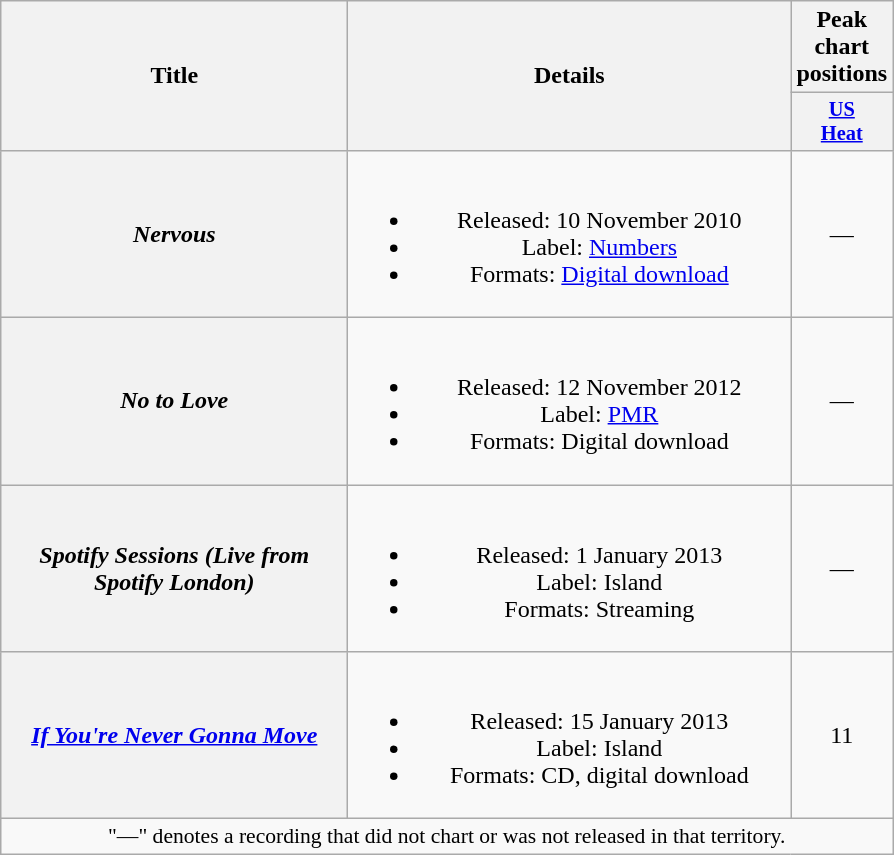<table class="wikitable plainrowheaders" style="text-align:center;">
<tr>
<th scope="col" rowspan="2" style="width:14em;">Title</th>
<th scope="col" rowspan="2" style="width:18em;">Details</th>
<th scope="col" colspan="1">Peak chart positions</th>
</tr>
<tr>
<th scope="col" style="width:3em;font-size:85%;"><a href='#'>US<br>Heat</a></th>
</tr>
<tr>
<th scope="row"><em>Nervous</em><br></th>
<td><br><ul><li>Released: 10 November 2010</li><li>Label: <a href='#'>Numbers</a></li><li>Formats: <a href='#'>Digital download</a></li></ul></td>
<td>—</td>
</tr>
<tr>
<th scope="row"><em>No to Love</em></th>
<td><br><ul><li>Released: 12 November 2012</li><li>Label: <a href='#'>PMR</a></li><li>Formats: Digital download</li></ul></td>
<td>—</td>
</tr>
<tr>
<th scope="row"><em>Spotify Sessions (Live from Spotify London)</em></th>
<td><br><ul><li>Released: 1 January 2013</li><li>Label: Island</li><li>Formats: Streaming</li></ul></td>
<td>—</td>
</tr>
<tr>
<th scope="row"><em><a href='#'>If You're Never Gonna Move</a></em></th>
<td><br><ul><li>Released: 15 January 2013</li><li>Label: Island</li><li>Formats: CD, digital download</li></ul></td>
<td>11</td>
</tr>
<tr>
<td colspan="5" style="font-size:90%">"—" denotes a recording that did not chart or was not released in that territory.</td>
</tr>
</table>
